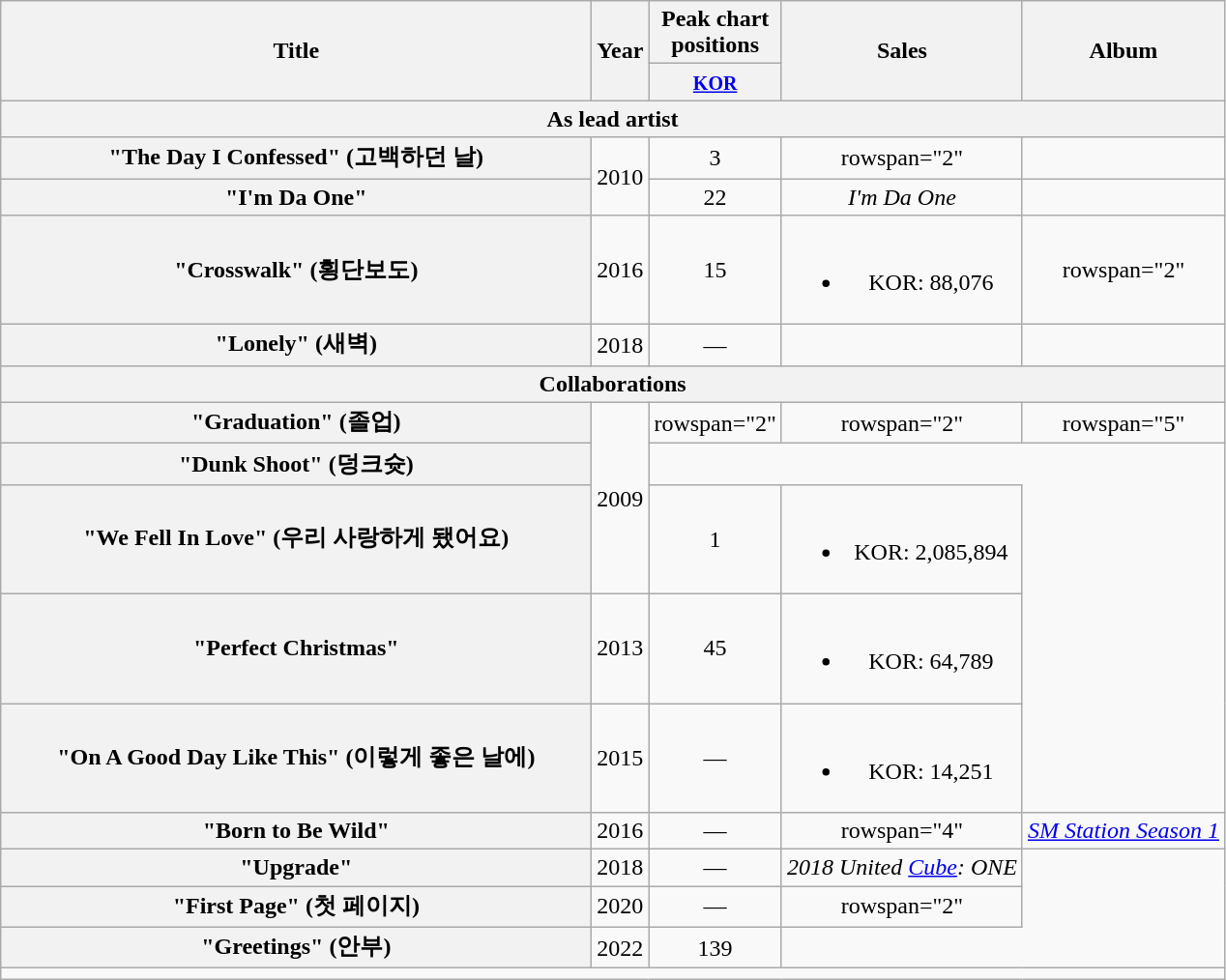<table class="wikitable plainrowheaders" style="text-align:center;">
<tr>
<th scope="col" rowspan="2" style="width:25em;">Title</th>
<th scope="col" rowspan="2">Year</th>
<th scope="col" colspan="1" style="width:5em;">Peak chart positions</th>
<th scope="col" rowspan="2">Sales</th>
<th scope="col" rowspan="2">Album</th>
</tr>
<tr>
<th><small><a href='#'>KOR</a></small><br></th>
</tr>
<tr>
<th colspan="5">As lead artist</th>
</tr>
<tr>
<th scope="row">"The Day I Confessed" (고백하던 날)</th>
<td rowspan="2">2010</td>
<td>3</td>
<td>rowspan="2" </td>
<td></td>
</tr>
<tr>
<th scope="row">"I'm Da One"<br></th>
<td>22</td>
<td><em>I'm Da One</em></td>
</tr>
<tr>
<th scope="row">"Crosswalk" (횡단보도)</th>
<td>2016</td>
<td>15</td>
<td><br><ul><li>KOR: 88,076</li></ul></td>
<td>rowspan="2" </td>
</tr>
<tr>
<th scope="row">"Lonely" (새벽)</th>
<td>2018</td>
<td>—</td>
<td></td>
</tr>
<tr>
<th colspan="5">Collaborations</th>
</tr>
<tr>
<th scope="row">"Graduation" (졸업)<br></th>
<td rowspan="3">2009</td>
<td>rowspan="2" </td>
<td>rowspan="2" </td>
<td>rowspan="5" </td>
</tr>
<tr>
<th scope="row">"Dunk Shoot" (덩크슛)<br></th>
</tr>
<tr>
<th scope="row">"We Fell In Love" (우리 사랑하게 됐어요)<br></th>
<td>1</td>
<td><br><ul><li>KOR: 2,085,894</li></ul></td>
</tr>
<tr>
<th scope="row">"Perfect Christmas"<br></th>
<td>2013</td>
<td>45</td>
<td><br><ul><li>KOR: 64,789</li></ul></td>
</tr>
<tr>
<th scope="row">"On A Good Day Like This" (이렇게 좋은 날에)<br></th>
<td>2015</td>
<td>—</td>
<td><br><ul><li>KOR: 14,251</li></ul></td>
</tr>
<tr>
<th scope="row">"Born to Be Wild"<br></th>
<td>2016</td>
<td>—</td>
<td>rowspan="4" </td>
<td><em><a href='#'>SM Station Season 1</a></em></td>
</tr>
<tr>
<th scope="row">"Upgrade"<br></th>
<td>2018</td>
<td>—</td>
<td><em>2018 United <a href='#'>Cube</a>: ONE</em></td>
</tr>
<tr>
<th scope="row">"First Page" (첫 페이지)<br></th>
<td>2020</td>
<td>—</td>
<td>rowspan="2" </td>
</tr>
<tr>
<th scope="row">"Greetings" (안부)<br></th>
<td>2022</td>
<td>139</td>
</tr>
<tr>
<td colspan="5"></td>
</tr>
</table>
